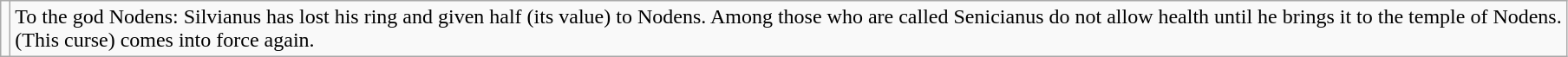<table class="wikitable">
<tr>
<td></td>
<td>To the god Nodens: Silvianus has lost his ring and given half (its value) to Nodens. Among those who are called Senicianus do not allow health until he brings it to the temple of Nodens.<br>(This curse) comes into force again.</td>
</tr>
</table>
